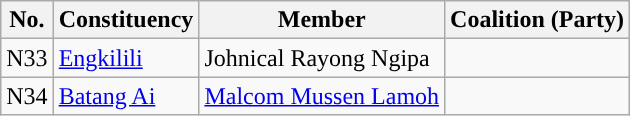<table class="wikitable">
<tr>
<th>No.</th>
<th>Constituency</th>
<th>Member</th>
<th>Coalition (Party)</th>
</tr>
<tr>
<td>N33</td>
<td><a href='#'>Engkilili</a></td>
<td>Johnical Rayong Ngipa</td>
<td></td>
</tr>
<tr>
<td>N34</td>
<td><a href='#'>Batang Ai</a></td>
<td><a href='#'>Malcom Mussen Lamoh</a></td>
<td></td>
</tr>
</table>
